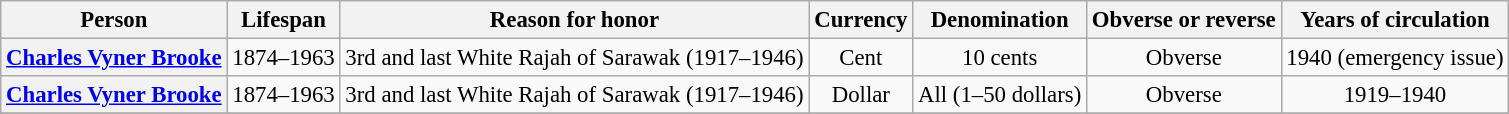<table class="wikitable" style="font-size:95%; text-align:center;">
<tr>
<th>Person</th>
<th>Lifespan</th>
<th>Reason for honor</th>
<th>Currency</th>
<th>Denomination</th>
<th>Obverse or reverse</th>
<th>Years of circulation</th>
</tr>
<tr>
<th><a href='#'>Charles Vyner Brooke</a></th>
<td>1874–1963</td>
<td>3rd and last White Rajah of Sarawak (1917–1946)</td>
<td>Cent</td>
<td>10 cents</td>
<td>Obverse</td>
<td>1940 (emergency issue)</td>
</tr>
<tr>
<th><a href='#'>Charles Vyner Brooke</a></th>
<td>1874–1963</td>
<td>3rd and last White Rajah of Sarawak (1917–1946)</td>
<td>Dollar</td>
<td>All (1–50 dollars)</td>
<td>Obverse</td>
<td>1919–1940</td>
</tr>
<tr>
</tr>
</table>
